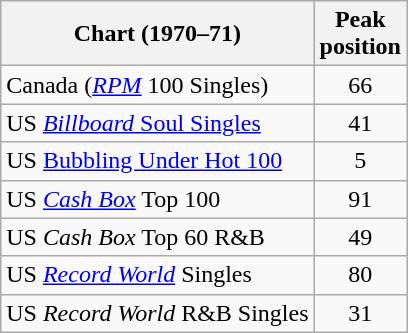<table class="wikitable sortable">
<tr>
<th>Chart (1970–71)</th>
<th>Peak<br>position</th>
</tr>
<tr>
<td>Canada (<em><a href='#'>RPM</a></em> 100 Singles)</td>
<td align="center">66</td>
</tr>
<tr>
<td>US <a href='#'><em>Billboard</em> Soul Singles</a></td>
<td align="center">41</td>
</tr>
<tr>
<td>US <a href='#'>Bubbling Under Hot 100</a></td>
<td align="center">5</td>
</tr>
<tr>
<td>US <a href='#'><em>Cash Box</em></a> Top 100</td>
<td align="center">91</td>
</tr>
<tr>
<td>US <em>Cash Box</em> Top 60 R&B</td>
<td align="center">49</td>
</tr>
<tr>
<td>US <em><a href='#'>Record World</a></em> Singles</td>
<td align="center">80</td>
</tr>
<tr>
<td>US <em>Record World</em> R&B Singles</td>
<td align="center">31</td>
</tr>
</table>
